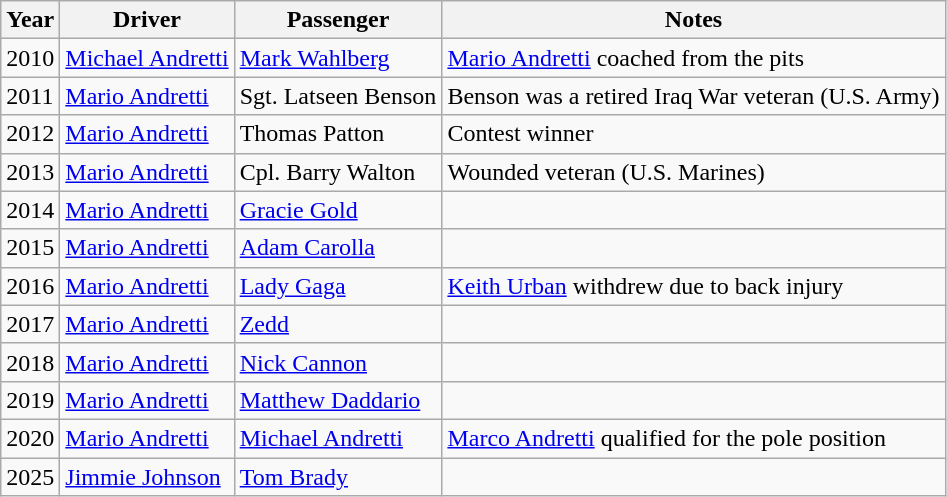<table class=wikitable>
<tr>
<th>Year</th>
<th>Driver</th>
<th>Passenger</th>
<th>Notes</th>
</tr>
<tr>
<td>2010</td>
<td><a href='#'>Michael Andretti</a></td>
<td><a href='#'>Mark Wahlberg</a></td>
<td><a href='#'>Mario Andretti</a> coached from the pits</td>
</tr>
<tr>
<td>2011</td>
<td><a href='#'>Mario Andretti</a></td>
<td>Sgt. Latseen Benson</td>
<td>Benson was a retired Iraq War veteran (U.S. Army)</td>
</tr>
<tr>
<td>2012</td>
<td><a href='#'>Mario Andretti</a></td>
<td>Thomas Patton</td>
<td>Contest winner</td>
</tr>
<tr>
<td>2013</td>
<td><a href='#'>Mario Andretti</a></td>
<td>Cpl. Barry Walton</td>
<td>Wounded veteran (U.S. Marines)</td>
</tr>
<tr>
<td>2014</td>
<td><a href='#'>Mario Andretti</a></td>
<td><a href='#'>Gracie Gold</a></td>
<td></td>
</tr>
<tr>
<td>2015</td>
<td><a href='#'>Mario Andretti</a></td>
<td><a href='#'>Adam Carolla</a></td>
<td></td>
</tr>
<tr>
<td>2016</td>
<td><a href='#'>Mario Andretti</a></td>
<td><a href='#'>Lady Gaga</a></td>
<td><a href='#'>Keith Urban</a> withdrew due to back injury</td>
</tr>
<tr>
<td>2017</td>
<td><a href='#'>Mario Andretti</a></td>
<td><a href='#'>Zedd</a></td>
<td></td>
</tr>
<tr>
<td>2018</td>
<td><a href='#'>Mario Andretti</a></td>
<td><a href='#'>Nick Cannon</a></td>
<td></td>
</tr>
<tr>
<td>2019</td>
<td><a href='#'>Mario Andretti</a></td>
<td><a href='#'>Matthew Daddario</a></td>
<td></td>
</tr>
<tr>
<td>2020</td>
<td><a href='#'>Mario Andretti</a></td>
<td><a href='#'>Michael Andretti</a></td>
<td><a href='#'>Marco Andretti</a> qualified for the pole position</td>
</tr>
<tr>
<td>2025</td>
<td><a href='#'>Jimmie Johnson</a></td>
<td><a href='#'>Tom Brady</a></td>
<td></td>
</tr>
</table>
